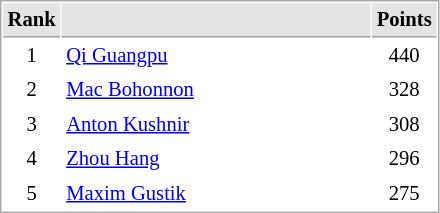<table cellspacing="1" cellpadding="3" style="border:1px solid #aaa; font-size:86%;">
<tr style="background:#e4e4e4;">
<th style="border-bottom:1px solid #aaa; width:10px;">Rank</th>
<th style="border-bottom:1px solid #aaa; width:200px;"></th>
<th style="border-bottom:1px solid #aaa; width:20px;">Points</th>
</tr>
<tr>
<td align=center>1</td>
<td> <a href='#'>Qi Guangpu</a></td>
<td align=center>440</td>
</tr>
<tr>
<td align=center>2</td>
<td> <a href='#'>Mac Bohonnon</a></td>
<td align=center>328</td>
</tr>
<tr>
<td align=center>3</td>
<td> <a href='#'>Anton Kushnir</a></td>
<td align=center>308</td>
</tr>
<tr>
<td align=center>4</td>
<td> <a href='#'>Zhou Hang</a></td>
<td align=center>296</td>
</tr>
<tr>
<td align=center>5</td>
<td> <a href='#'>Maxim Gustik</a></td>
<td align=center>275</td>
</tr>
</table>
